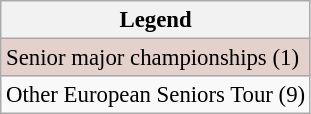<table class="wikitable" style="font-size:95%;">
<tr>
<th>Legend</th>
</tr>
<tr style="background:#e5d1cb;">
<td>Senior major championships (1)</td>
</tr>
<tr>
<td>Other European Seniors Tour (9)</td>
</tr>
</table>
